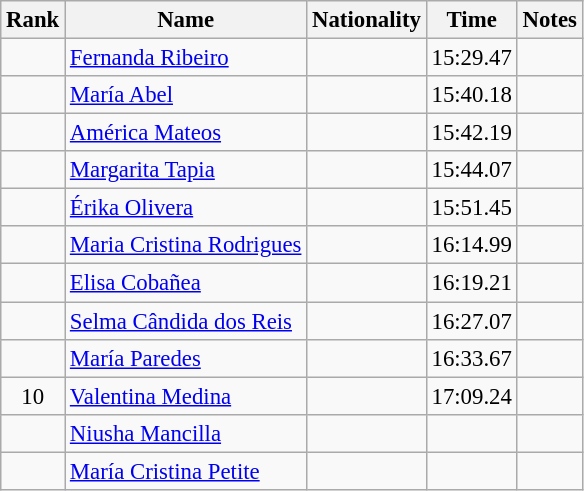<table class="wikitable sortable" style="text-align:center;font-size:95%">
<tr>
<th>Rank</th>
<th>Name</th>
<th>Nationality</th>
<th>Time</th>
<th>Notes</th>
</tr>
<tr>
<td></td>
<td align=left><a href='#'>Fernanda Ribeiro</a></td>
<td align=left></td>
<td>15:29.47</td>
<td></td>
</tr>
<tr>
<td></td>
<td align=left><a href='#'>María Abel</a></td>
<td align=left></td>
<td>15:40.18</td>
<td></td>
</tr>
<tr>
<td></td>
<td align=left><a href='#'>América Mateos</a></td>
<td align=left></td>
<td>15:42.19</td>
<td></td>
</tr>
<tr>
<td></td>
<td align=left><a href='#'>Margarita Tapia</a></td>
<td align=left></td>
<td>15:44.07</td>
<td></td>
</tr>
<tr>
<td></td>
<td align=left><a href='#'>Érika Olivera</a></td>
<td align=left></td>
<td>15:51.45</td>
<td></td>
</tr>
<tr>
<td></td>
<td align=left><a href='#'>Maria Cristina Rodrigues</a></td>
<td align=left></td>
<td>16:14.99</td>
<td></td>
</tr>
<tr>
<td></td>
<td align=left><a href='#'>Elisa Cobañea</a></td>
<td align=left></td>
<td>16:19.21</td>
<td></td>
</tr>
<tr>
<td></td>
<td align=left><a href='#'>Selma Cândida dos Reis</a></td>
<td align=left></td>
<td>16:27.07</td>
<td></td>
</tr>
<tr>
<td></td>
<td align=left><a href='#'>María Paredes</a></td>
<td align=left></td>
<td>16:33.67</td>
<td></td>
</tr>
<tr>
<td>10</td>
<td align=left><a href='#'>Valentina Medina</a></td>
<td align=left></td>
<td>17:09.24</td>
<td></td>
</tr>
<tr>
<td></td>
<td align=left><a href='#'>Niusha Mancilla</a></td>
<td align=left></td>
<td></td>
<td></td>
</tr>
<tr>
<td></td>
<td align=left><a href='#'>María Cristina Petite</a></td>
<td align=left></td>
<td></td>
<td></td>
</tr>
</table>
